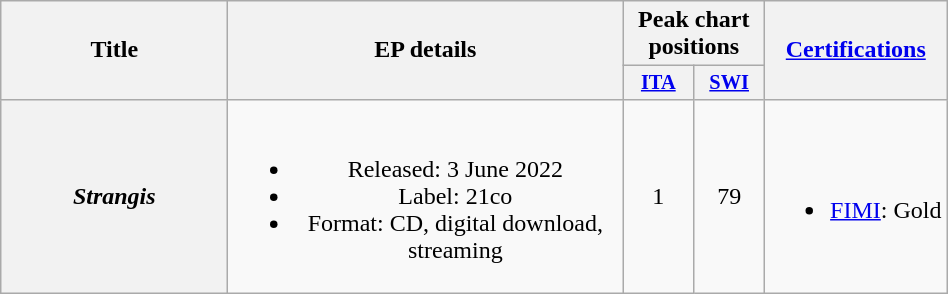<table class="wikitable plainrowheaders" style="text-align:center;">
<tr>
<th rowspan="2" scope="col" style="width:9em;">Title</th>
<th rowspan="2" scope="col" style="width:16em;">EP details</th>
<th colspan="2" scope="col">Peak chart positions</th>
<th rowspan="2"><a href='#'>Certifications</a></th>
</tr>
<tr>
<th scope="col" style="width:3em;font-size:85%;"><a href='#'>ITA</a><br></th>
<th scope="col" style="width:3em;font-size:85%;"><a href='#'>SWI</a><br></th>
</tr>
<tr>
<th scope="row"><em>Strangis</em></th>
<td><br><ul><li>Released: 3 June 2022</li><li>Label: 21co</li><li>Format: CD, digital download, streaming</li></ul></td>
<td>1</td>
<td>79</td>
<td><br><ul><li><a href='#'>FIMI</a>: Gold</li></ul></td>
</tr>
</table>
